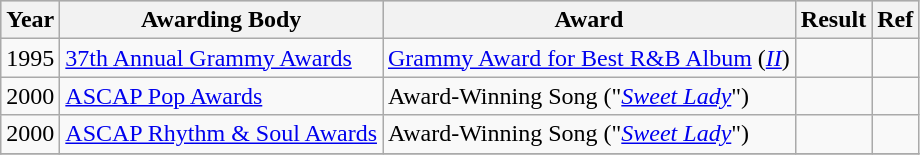<table class="wikitable">
<tr style="background:#ccc; text-align:center;">
<th scope="col">Year</th>
<th scope="col">Awarding Body</th>
<th scope="col">Award</th>
<th scope="col">Result</th>
<th>Ref</th>
</tr>
<tr>
<td>1995</td>
<td><a href='#'>37th Annual Grammy Awards</a></td>
<td><a href='#'>Grammy Award for Best R&B Album</a> (<em><a href='#'>II</a></em>)</td>
<td></td>
<td style="text-align:center;"></td>
</tr>
<tr>
<td>2000</td>
<td><a href='#'>ASCAP Pop Awards</a></td>
<td>Award-Winning Song ("<a href='#'><em>Sweet Lady</em></a>")</td>
<td></td>
<td style="text-align:center;"></td>
</tr>
<tr>
<td>2000</td>
<td><a href='#'>ASCAP Rhythm & Soul Awards</a></td>
<td>Award-Winning Song ("<a href='#'><em>Sweet Lady</em></a>")</td>
<td></td>
<td style="text-align:center;"></td>
</tr>
<tr>
</tr>
</table>
